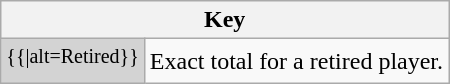<table class="wikitable">
<tr>
<th colspan=2>Key</th>
</tr>
<tr>
<td style="background:#d3d3d3; text-align:center;"><sup>{{|alt=Retired}}</sup></td>
<td>Exact total for a retired player.</td>
</tr>
</table>
